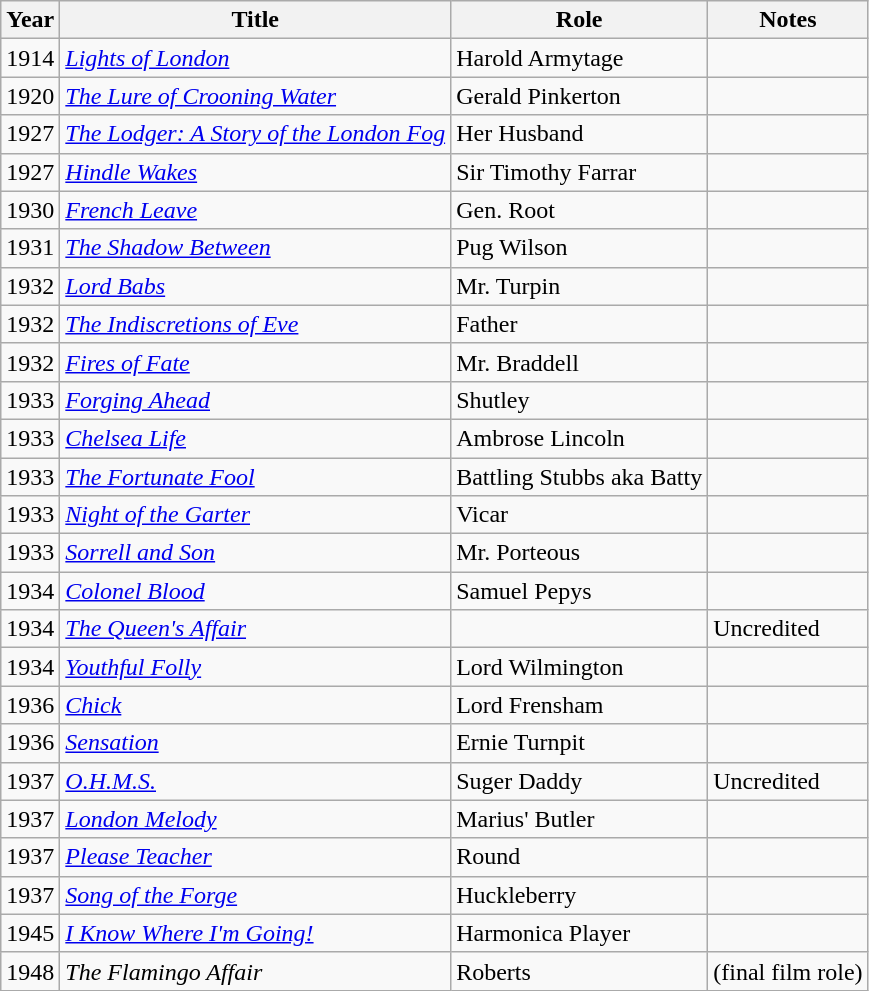<table class="wikitable">
<tr>
<th>Year</th>
<th>Title</th>
<th>Role</th>
<th>Notes</th>
</tr>
<tr>
<td>1914</td>
<td><em><a href='#'>Lights of London</a></em></td>
<td>Harold Armytage</td>
<td></td>
</tr>
<tr>
<td>1920</td>
<td><em><a href='#'>The Lure of Crooning Water</a></em></td>
<td>Gerald Pinkerton</td>
<td></td>
</tr>
<tr>
<td>1927</td>
<td><em><a href='#'>The Lodger: A Story of the London Fog</a></em></td>
<td>Her Husband</td>
<td></td>
</tr>
<tr>
<td>1927</td>
<td><em><a href='#'>Hindle Wakes</a></em></td>
<td>Sir Timothy Farrar</td>
<td></td>
</tr>
<tr>
<td>1930</td>
<td><em><a href='#'>French Leave</a></em></td>
<td>Gen. Root</td>
<td></td>
</tr>
<tr>
<td>1931</td>
<td><em><a href='#'>The Shadow Between</a></em></td>
<td>Pug Wilson</td>
<td></td>
</tr>
<tr>
<td>1932</td>
<td><em><a href='#'>Lord Babs</a></em></td>
<td>Mr. Turpin</td>
<td></td>
</tr>
<tr>
<td>1932</td>
<td><em><a href='#'>The Indiscretions of Eve</a></em></td>
<td>Father</td>
<td></td>
</tr>
<tr>
<td>1932</td>
<td><em><a href='#'>Fires of Fate</a></em></td>
<td>Mr. Braddell</td>
<td></td>
</tr>
<tr>
<td>1933</td>
<td><em><a href='#'>Forging Ahead</a></em></td>
<td>Shutley</td>
<td></td>
</tr>
<tr>
<td>1933</td>
<td><em><a href='#'>Chelsea Life</a></em></td>
<td>Ambrose Lincoln</td>
<td></td>
</tr>
<tr>
<td>1933</td>
<td><em><a href='#'>The Fortunate Fool</a></em></td>
<td>Battling Stubbs aka Batty</td>
<td></td>
</tr>
<tr>
<td>1933</td>
<td><em><a href='#'>Night of the Garter</a></em></td>
<td>Vicar</td>
<td></td>
</tr>
<tr>
<td>1933</td>
<td><em><a href='#'>Sorrell and Son</a></em></td>
<td>Mr. Porteous</td>
<td></td>
</tr>
<tr>
<td>1934</td>
<td><em><a href='#'>Colonel Blood</a></em></td>
<td>Samuel Pepys</td>
<td></td>
</tr>
<tr>
<td>1934</td>
<td><em><a href='#'>The Queen's Affair</a></em></td>
<td></td>
<td>Uncredited</td>
</tr>
<tr>
<td>1934</td>
<td><em><a href='#'>Youthful Folly</a></em></td>
<td>Lord Wilmington</td>
<td></td>
</tr>
<tr>
<td>1936</td>
<td><em><a href='#'>Chick</a></em></td>
<td>Lord Frensham</td>
<td></td>
</tr>
<tr>
<td>1936</td>
<td><em><a href='#'>Sensation</a></em></td>
<td>Ernie Turnpit</td>
<td></td>
</tr>
<tr>
<td>1937</td>
<td><em><a href='#'>O.H.M.S.</a></em></td>
<td>Suger Daddy</td>
<td>Uncredited</td>
</tr>
<tr>
<td>1937</td>
<td><em><a href='#'>London Melody</a></em></td>
<td>Marius' Butler</td>
<td></td>
</tr>
<tr>
<td>1937</td>
<td><em><a href='#'>Please Teacher</a></em></td>
<td>Round</td>
<td></td>
</tr>
<tr>
<td>1937</td>
<td><em><a href='#'>Song of the Forge</a></em></td>
<td>Huckleberry</td>
<td></td>
</tr>
<tr>
<td>1945</td>
<td><em><a href='#'>I Know Where I'm Going!</a></em></td>
<td>Harmonica Player</td>
<td></td>
</tr>
<tr>
<td>1948</td>
<td><em>The Flamingo Affair</em></td>
<td>Roberts</td>
<td>(final film role)</td>
</tr>
</table>
